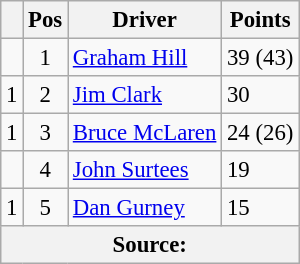<table class="wikitable" style="font-size: 95%;">
<tr>
<th></th>
<th>Pos</th>
<th>Driver</th>
<th>Points</th>
</tr>
<tr>
<td align="left"></td>
<td align="center">1</td>
<td> <a href='#'>Graham Hill</a></td>
<td align="left">39 (43)</td>
</tr>
<tr>
<td align="left"> 1</td>
<td align="center">2</td>
<td> <a href='#'>Jim Clark</a></td>
<td align="left">30</td>
</tr>
<tr>
<td align="left"> 1</td>
<td align="center">3</td>
<td> <a href='#'>Bruce McLaren</a></td>
<td align="left">24 (26)</td>
</tr>
<tr>
<td align="left"></td>
<td align="center">4</td>
<td> <a href='#'>John Surtees</a></td>
<td align="left">19</td>
</tr>
<tr>
<td align="left"> 1</td>
<td align="center">5</td>
<td> <a href='#'>Dan Gurney</a></td>
<td align="left">15</td>
</tr>
<tr>
<th colspan=4>Source:</th>
</tr>
</table>
